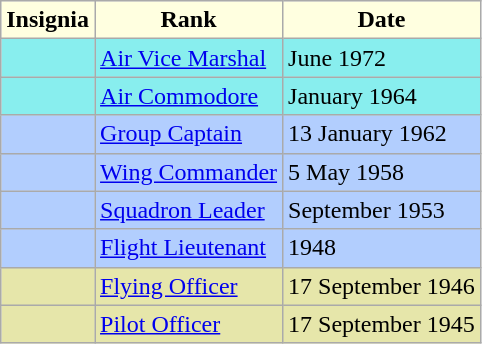<table class="wikitable">
<tr>
<th style="background:#FFFFE0">Insignia</th>
<th style="background:#FFFFE0">Rank</th>
<th style="background:#FFFFE0">Date</th>
</tr>
<tr>
<td style="background:#88EEEE;"> </td>
<td style="background:#88EEEE;"><a href='#'>Air Vice Marshal</a></td>
<td style="background:#88EEEE;">June 1972</td>
</tr>
<tr>
<td style="background:#88EEEE;"> </td>
<td style="background:#88EEEE;"><a href='#'>Air Commodore</a></td>
<td style="background:#88EEEE;">January 1964</td>
</tr>
<tr>
<td style="background:#b2cefe;"></td>
<td style="background:#b2cefe;"><a href='#'>Group Captain</a></td>
<td style="background:#b2cefe;">13 January 1962</td>
</tr>
<tr>
<td style="background:#b2cefe;"></td>
<td style="background:#b2cefe;"><a href='#'>Wing Commander</a></td>
<td style="background:#b2cefe;">5 May 1958</td>
</tr>
<tr>
<td style="background:#b2cefe;"></td>
<td style="background:#b2cefe;"><a href='#'>Squadron Leader</a></td>
<td style="background:#b2cefe;">September 1953</td>
</tr>
<tr>
<td style="background:#b2cefe;"></td>
<td style="background:#b2cefe;"><a href='#'>Flight Lieutenant</a></td>
<td style="background:#b2cefe;">1948</td>
</tr>
<tr>
<td style="background:#e6e6aa;"></td>
<td style="background:#e6e6aa;"><a href='#'>Flying Officer</a></td>
<td style="background:#e6e6aa;">17 September 1946</td>
</tr>
<tr>
<td style="background:#e6e6aa;"></td>
<td style="background:#e6e6aa;"><a href='#'>Pilot Officer</a></td>
<td style="background:#e6e6aa;">17 September 1945</td>
</tr>
</table>
